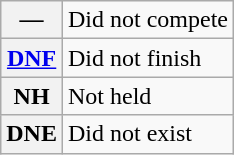<table class="wikitable">
<tr>
<th scope="row">—</th>
<td>Did not compete</td>
</tr>
<tr>
<th scope="row"><a href='#'>DNF</a></th>
<td>Did not finish</td>
</tr>
<tr>
<th scope="row">NH</th>
<td>Not held</td>
</tr>
<tr>
<th scope="row">DNE</th>
<td>Did not exist</td>
</tr>
</table>
